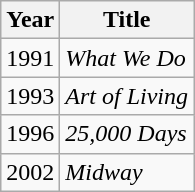<table class="wikitable">
<tr>
<th rowspan="1">Year</th>
<th rowspan="1">Title </th>
</tr>
<tr>
<td>1991</td>
<td><em>What We Do</em></td>
</tr>
<tr>
<td>1993</td>
<td><em>Art of Living</em></td>
</tr>
<tr>
<td>1996</td>
<td><em>25,000 Days</em></td>
</tr>
<tr>
<td>2002</td>
<td><em>Midway</em></td>
</tr>
</table>
